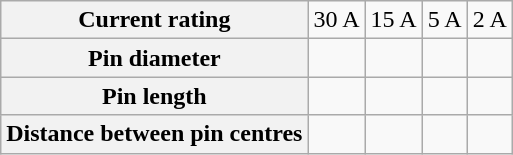<table class="wikitable">
<tr>
<th>Current rating</th>
<td>30 A</td>
<td>15 A</td>
<td>5 A</td>
<td>2 A</td>
</tr>
<tr>
<th>Pin diameter</th>
<td></td>
<td></td>
<td></td>
<td></td>
</tr>
<tr>
<th>Pin length</th>
<td></td>
<td></td>
<td></td>
<td></td>
</tr>
<tr>
<th>Distance between pin centres</th>
<td></td>
<td></td>
<td></td>
<td></td>
</tr>
</table>
